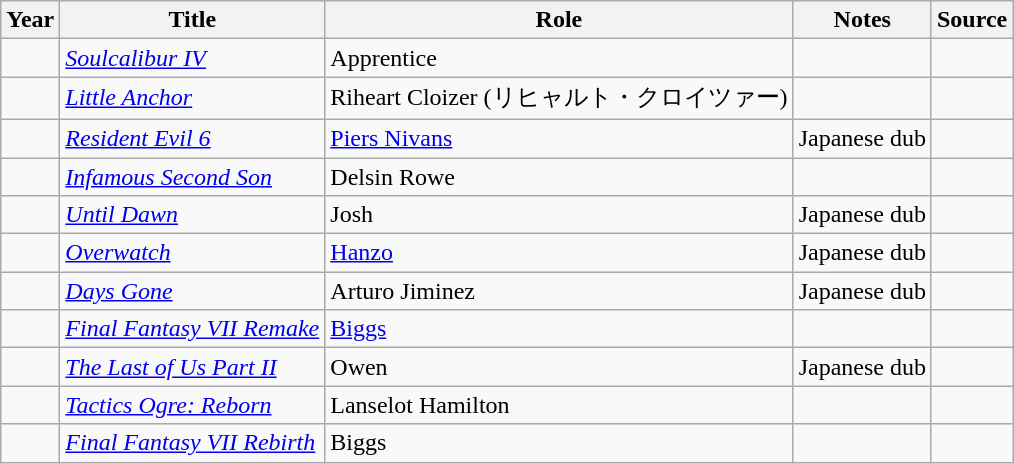<table class="wikitable sortable">
<tr>
<th>Year</th>
<th>Title</th>
<th>Role</th>
<th>Notes</th>
<th>Source</th>
</tr>
<tr>
<td></td>
<td><em><a href='#'>Soulcalibur IV</a></em></td>
<td>Apprentice</td>
<td></td>
<td></td>
</tr>
<tr>
<td></td>
<td><em><a href='#'>Little Anchor</a></em></td>
<td>Riheart Cloizer (リヒャルト・クロイツァー)</td>
<td></td>
<td></td>
</tr>
<tr>
<td></td>
<td><em><a href='#'>Resident Evil 6</a></em></td>
<td><a href='#'>Piers Nivans</a></td>
<td>Japanese dub</td>
<td></td>
</tr>
<tr>
<td></td>
<td><em><a href='#'>Infamous Second Son</a></em></td>
<td>Delsin Rowe</td>
<td></td>
<td></td>
</tr>
<tr>
<td></td>
<td><em><a href='#'>Until Dawn</a></em></td>
<td>Josh</td>
<td>Japanese dub</td>
<td></td>
</tr>
<tr>
<td></td>
<td><em><a href='#'>Overwatch</a></em></td>
<td><a href='#'>Hanzo</a></td>
<td>Japanese dub</td>
<td></td>
</tr>
<tr>
<td></td>
<td><em><a href='#'>Days Gone</a></em></td>
<td>Arturo Jiminez</td>
<td>Japanese dub</td>
<td></td>
</tr>
<tr>
<td></td>
<td><em><a href='#'>Final Fantasy VII Remake</a></em></td>
<td><a href='#'>Biggs</a></td>
<td></td>
<td></td>
</tr>
<tr>
<td></td>
<td><em><a href='#'>The Last of Us Part II</a></em></td>
<td>Owen</td>
<td>Japanese dub</td>
<td></td>
</tr>
<tr>
<td></td>
<td><em><a href='#'>Tactics Ogre: Reborn</a></em></td>
<td>Lanselot Hamilton</td>
<td></td>
<td></td>
</tr>
<tr>
<td></td>
<td><em><a href='#'>Final Fantasy VII Rebirth</a></em></td>
<td>Biggs</td>
<td></td>
<td></td>
</tr>
</table>
